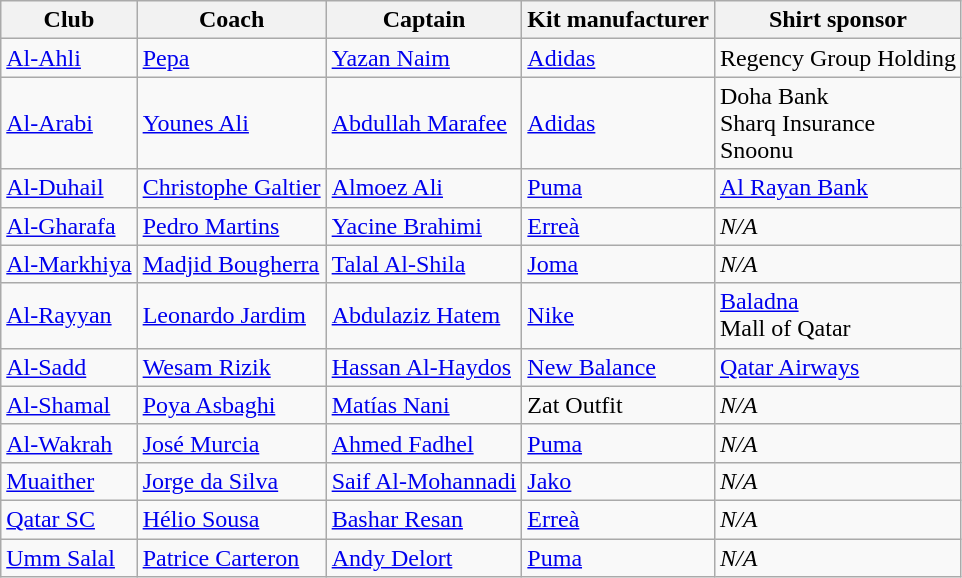<table class="wikitable sortable" style="text-align:left;">
<tr>
<th>Club</th>
<th>Coach</th>
<th>Captain</th>
<th>Kit manufacturer</th>
<th>Shirt sponsor</th>
</tr>
<tr>
<td><a href='#'>Al-Ahli</a></td>
<td> <a href='#'>Pepa</a></td>
<td> <a href='#'>Yazan Naim</a></td>
<td><a href='#'>Adidas</a></td>
<td>Regency Group Holding</td>
</tr>
<tr>
<td><a href='#'>Al-Arabi</a></td>
<td> <a href='#'>Younes Ali</a></td>
<td> <a href='#'>Abdullah Marafee</a></td>
<td><a href='#'>Adidas</a></td>
<td>Doha Bank<br>Sharq Insurance<br>Snoonu</td>
</tr>
<tr>
<td><a href='#'>Al-Duhail</a></td>
<td> <a href='#'>Christophe Galtier</a></td>
<td> <a href='#'>Almoez Ali</a></td>
<td><a href='#'>Puma</a></td>
<td><a href='#'>Al Rayan Bank</a></td>
</tr>
<tr>
<td><a href='#'>Al-Gharafa</a></td>
<td> <a href='#'>Pedro Martins</a></td>
<td> <a href='#'>Yacine Brahimi</a></td>
<td><a href='#'>Erreà</a></td>
<td><em>N/A</em></td>
</tr>
<tr>
<td><a href='#'>Al-Markhiya</a></td>
<td> <a href='#'>Madjid Bougherra</a></td>
<td> <a href='#'>Talal Al-Shila</a></td>
<td><a href='#'>Joma</a></td>
<td><em>N/A</em></td>
</tr>
<tr>
<td><a href='#'>Al-Rayyan</a></td>
<td> <a href='#'>Leonardo Jardim</a></td>
<td> <a href='#'>Abdulaziz Hatem</a></td>
<td><a href='#'>Nike</a></td>
<td><a href='#'>Baladna</a><br>Mall of Qatar</td>
</tr>
<tr>
<td><a href='#'>Al-Sadd</a></td>
<td> <a href='#'>Wesam Rizik</a></td>
<td> <a href='#'>Hassan Al-Haydos</a></td>
<td><a href='#'>New Balance</a></td>
<td><a href='#'>Qatar Airways</a></td>
</tr>
<tr>
<td><a href='#'>Al-Shamal</a></td>
<td> <a href='#'>Poya Asbaghi</a></td>
<td> <a href='#'>Matías Nani</a></td>
<td>Zat Outfit</td>
<td><em>N/A</em></td>
</tr>
<tr>
<td><a href='#'>Al-Wakrah</a></td>
<td> <a href='#'>José Murcia</a></td>
<td> <a href='#'>Ahmed Fadhel</a></td>
<td><a href='#'>Puma</a></td>
<td><em>N/A</em></td>
</tr>
<tr>
<td><a href='#'>Muaither</a></td>
<td> <a href='#'>Jorge da Silva</a></td>
<td> <a href='#'>Saif Al-Mohannadi</a></td>
<td><a href='#'>Jako</a></td>
<td><em>N/A</em></td>
</tr>
<tr>
<td><a href='#'>Qatar SC</a></td>
<td> <a href='#'>Hélio Sousa</a></td>
<td> <a href='#'>Bashar Resan</a></td>
<td><a href='#'>Erreà</a></td>
<td><em>N/A</em></td>
</tr>
<tr>
<td><a href='#'>Umm Salal</a></td>
<td> <a href='#'>Patrice Carteron</a></td>
<td> <a href='#'>Andy Delort</a></td>
<td><a href='#'>Puma</a></td>
<td><em>N/A</em></td>
</tr>
</table>
